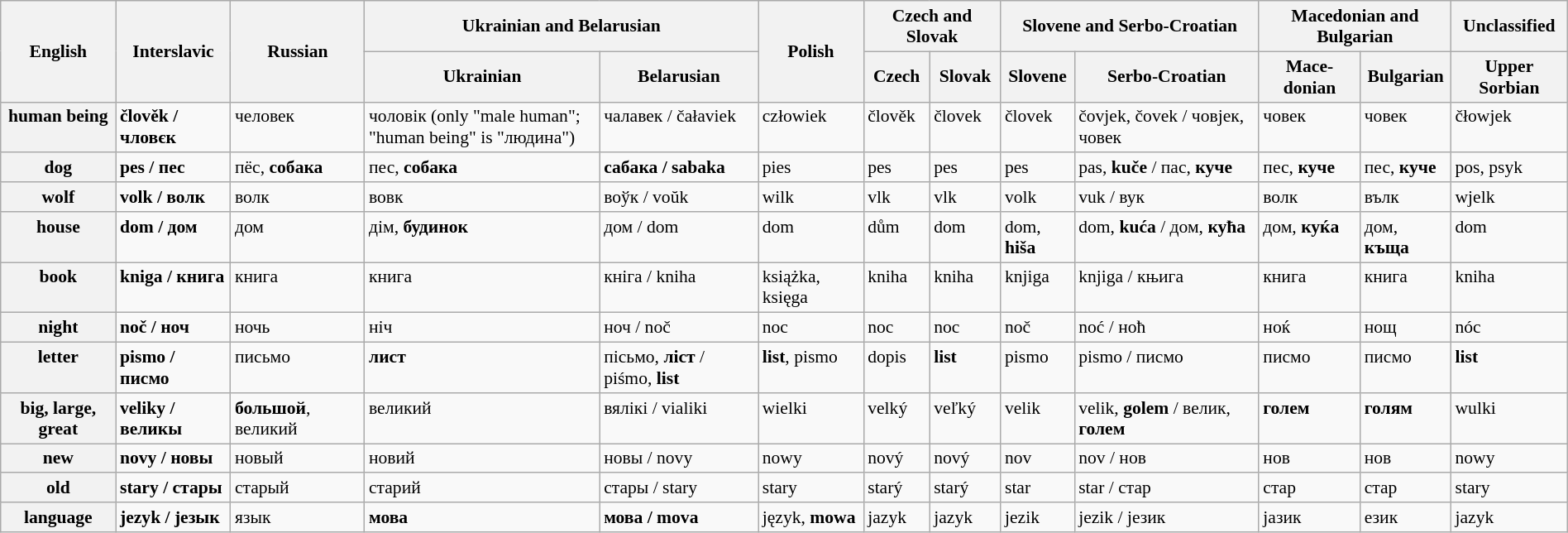<table class=wikitable style="font-size:90%; width:100%">
<tr>
<th rowspan=2>English</th>
<th rowspan=2>Inter­slavic</th>
<th rowspan=2>Russian</th>
<th colspan=2>Ukrainian and Belarusian</th>
<th rowspan=2>Polish</th>
<th colspan=2>Czech and Slovak</th>
<th colspan=2>Slovene and Serbo-Croatian</th>
<th colspan=2>Macedonian and Bulgarian</th>
<th>Unclassified</th>
</tr>
<tr>
<th>Ukrai­nian</th>
<th>Bela­rusian</th>
<th>Czech</th>
<th>Slovak</th>
<th>Slo­vene</th>
<th>Serbo-Croatian</th>
<th>Mace­donian</th>
<th>Bul­garian</th>
<th>Upper Sorbian</th>
</tr>
<tr valign=top>
<th>human being</th>
<td><strong>člověk / чловєк</strong></td>
<td>человек</td>
<td style=width:15%>чоловік (only "male human"; "human being" is "людина")</td>
<td>чалавек / čałaviek</td>
<td>człowiek</td>
<td>člověk</td>
<td>človek</td>
<td>človek</td>
<td>čovjek, čovek / човјек, човек</td>
<td>човек</td>
<td>човек</td>
<td>čłowjek</td>
</tr>
<tr valign=top>
<th>dog</th>
<td><strong>pes / пес</strong></td>
<td>пёс, <strong>собака</strong></td>
<td>пес, <strong>собака</strong></td>
<td><strong>сабака / sabaka</strong></td>
<td>pies</td>
<td>pes</td>
<td>pes</td>
<td>pes</td>
<td>pas, <strong>kuče</strong> / пас, <strong>куче</strong></td>
<td>пес, <strong>куче</strong></td>
<td>пес, <strong>куче</strong></td>
<td>pos, psyk</td>
</tr>
<tr valign=top>
<th>wolf</th>
<td><strong>volk / волк</strong></td>
<td>волк</td>
<td>вовк</td>
<td>воўк / voŭk</td>
<td>wilk</td>
<td>vlk</td>
<td>vlk</td>
<td>volk</td>
<td>vuk / вук</td>
<td>волк</td>
<td>вълк</td>
<td>wjelk</td>
</tr>
<tr valign=top>
<th>house</th>
<td><strong>dom / дом</strong></td>
<td>дом</td>
<td>дім, <strong>будинок</strong></td>
<td>дом / dom</td>
<td>dom</td>
<td>dům</td>
<td>dom</td>
<td>dom, <strong>hiša</strong></td>
<td>dom, <strong>kuća</strong> / дом, <strong>кућа</strong></td>
<td>дом, <strong>куќа</strong></td>
<td>дом, <strong>къща</strong></td>
<td>dom</td>
</tr>
<tr valign=top>
<th>book</th>
<td><strong>kniga / книга</strong></td>
<td>книга</td>
<td>книга</td>
<td>кніга / kniha</td>
<td>książka, księga</td>
<td>kniha</td>
<td>kniha</td>
<td>knjiga</td>
<td>knjiga / књига</td>
<td>книга</td>
<td>книга</td>
<td>kniha</td>
</tr>
<tr valign=top>
<th>night</th>
<td><strong>noč / ноч</strong></td>
<td>ночь</td>
<td>ніч</td>
<td>ноч / noč</td>
<td>noc</td>
<td>noc</td>
<td>noc</td>
<td>noč</td>
<td>noć / ноћ</td>
<td>ноќ</td>
<td>нощ</td>
<td>nóc</td>
</tr>
<tr valign=top>
<th>letter</th>
<td><strong>pismo / писмо</strong></td>
<td>письмо</td>
<td><strong>лист</strong></td>
<td>пісьмо, <strong>ліст</strong> / piśmo, <strong>list</strong></td>
<td><strong>list</strong>, pismo</td>
<td>dopis</td>
<td><strong>list</strong></td>
<td>pismo</td>
<td>pismo / писмо</td>
<td>писмо</td>
<td>писмо</td>
<td><strong>list</strong></td>
</tr>
<tr valign=top>
<th>big, large, great</th>
<td><strong>veliky / великы</strong></td>
<td><strong>большой</strong>, великий</td>
<td>великий</td>
<td>вялікі / vialiki</td>
<td>wielki</td>
<td>velký</td>
<td>veľký</td>
<td>velik</td>
<td>velik, <strong>golem</strong> / велик, <strong>голем</strong></td>
<td><strong>голем</strong></td>
<td><strong>голям</strong></td>
<td>wulki</td>
</tr>
<tr valign=top>
<th>new</th>
<td><strong>novy / новы</strong></td>
<td>новый</td>
<td>новий</td>
<td>новы / novy</td>
<td>nowy</td>
<td>nový</td>
<td>nový</td>
<td>nov</td>
<td>nov / нов</td>
<td>нов</td>
<td>нов</td>
<td>nowy</td>
</tr>
<tr valign=top>
<th>old</th>
<td><strong>stary / стары</strong></td>
<td>старый</td>
<td>старий</td>
<td>стары / stary</td>
<td>stary</td>
<td>starý</td>
<td>starý</td>
<td>star</td>
<td>star / стар</td>
<td>стар</td>
<td>стар</td>
<td>stary</td>
</tr>
<tr valign=top>
<th>language</th>
<td><strong>jezyk / језык</strong></td>
<td>язык</td>
<td><strong>мова</strong></td>
<td><strong>мова / mova</strong></td>
<td>język, <strong>mowa</strong></td>
<td>jazyk</td>
<td>jazyk</td>
<td>jezik</td>
<td>jezik / језик</td>
<td>јазик</td>
<td>език</td>
<td>jazyk</td>
</tr>
</table>
